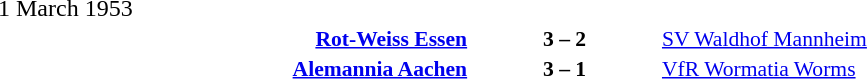<table width=100% cellspacing=1>
<tr>
<th width=25%></th>
<th width=10%></th>
<th width=25%></th>
<th></th>
</tr>
<tr>
<td>1 March 1953</td>
</tr>
<tr style=font-size:90%>
<td align=right><strong><a href='#'>Rot-Weiss Essen</a></strong></td>
<td align=center><strong>3 – 2</strong></td>
<td><a href='#'>SV Waldhof Mannheim</a></td>
</tr>
<tr style=font-size:90%>
<td align=right><strong><a href='#'>Alemannia Aachen</a></strong></td>
<td align=center><strong>3 – 1</strong></td>
<td><a href='#'>VfR Wormatia Worms</a></td>
</tr>
</table>
